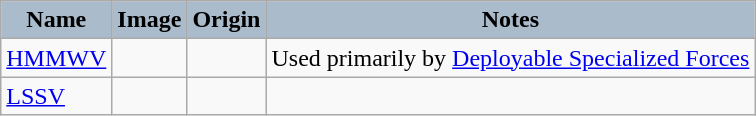<table class="wikitable sticky-header">
<tr>
<th style="text-align: center; background: #aabccc;">Name</th>
<th style="text-align: center; background: #aabccc;">Image</th>
<th style="text-align: center; background: #aabccc;">Origin</th>
<th style="text-align: center; background: #aabccc;">Notes</th>
</tr>
<tr>
<td><a href='#'>HMMWV</a></td>
<td></td>
<td></td>
<td>Used primarily by <a href='#'>Deployable Specialized Forces</a></td>
</tr>
<tr>
<td><a href='#'>LSSV</a></td>
<td></td>
<td></td>
<td></td>
</tr>
</table>
